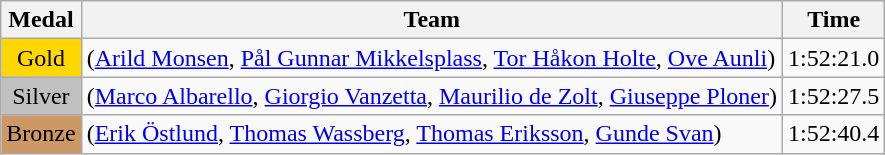<table class="wikitable">
<tr>
<th>Medal</th>
<th>Team</th>
<th>Time</th>
</tr>
<tr>
<td style="text-align:center;background-color:gold;">Gold</td>
<td> (<a href='#'>Arild Monsen</a>, <a href='#'>Pål Gunnar Mikkelsplass</a>, <a href='#'>Tor Håkon Holte</a>, <a href='#'>Ove Aunli</a>)</td>
<td>1:52:21.0</td>
</tr>
<tr>
<td style="text-align:center;background-color:silver;">Silver</td>
<td> (<a href='#'>Marco Albarello</a>, <a href='#'>Giorgio Vanzetta</a>, <a href='#'>Maurilio de Zolt</a>, <a href='#'>Giuseppe Ploner</a>)</td>
<td>1:52:27.5</td>
</tr>
<tr>
<td style="text-align:center;background-color:#CC9966;">Bronze</td>
<td> (<a href='#'>Erik Östlund</a>, <a href='#'>Thomas Wassberg</a>, <a href='#'>Thomas Eriksson</a>, <a href='#'>Gunde Svan</a>)</td>
<td>1:52:40.4</td>
</tr>
</table>
